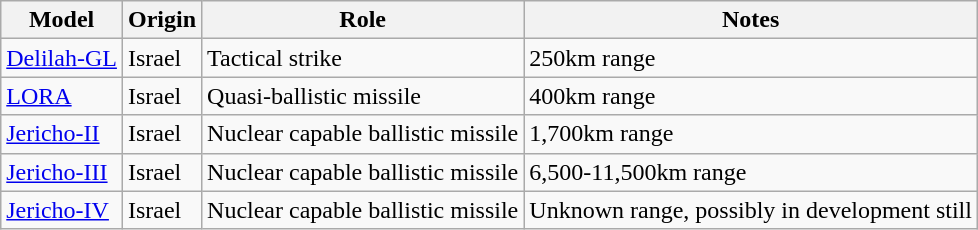<table class="wikitable">
<tr>
<th>Model</th>
<th>Origin</th>
<th>Role</th>
<th>Notes</th>
</tr>
<tr>
<td><a href='#'>Delilah-GL</a></td>
<td>Israel</td>
<td>Tactical strike</td>
<td>250km range</td>
</tr>
<tr>
<td><a href='#'>LORA</a></td>
<td>Israel</td>
<td>Quasi-ballistic missile</td>
<td>400km range</td>
</tr>
<tr>
<td><a href='#'>Jericho-II</a></td>
<td>Israel</td>
<td>Nuclear capable ballistic missile</td>
<td>1,700km range</td>
</tr>
<tr>
<td><a href='#'>Jericho-III</a></td>
<td>Israel</td>
<td>Nuclear capable ballistic missile</td>
<td>6,500-11,500km range</td>
</tr>
<tr>
<td><a href='#'>Jericho-IV</a></td>
<td>Israel</td>
<td>Nuclear capable ballistic missile</td>
<td>Unknown range, possibly in development still</td>
</tr>
</table>
